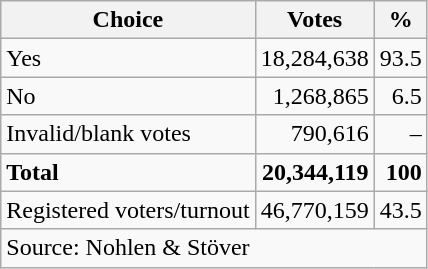<table class=wikitable style=text-align:right>
<tr>
<th>Choice</th>
<th>Votes</th>
<th>%</th>
</tr>
<tr>
<td align=left> Yes</td>
<td>18,284,638</td>
<td>93.5</td>
</tr>
<tr>
<td align=left>No</td>
<td>1,268,865</td>
<td>6.5</td>
</tr>
<tr>
<td align=left>Invalid/blank votes</td>
<td>790,616</td>
<td>–</td>
</tr>
<tr>
<td align=left><strong>Total</strong></td>
<td><strong>20,344,119</strong></td>
<td><strong>100</strong></td>
</tr>
<tr>
<td align=left>Registered voters/turnout</td>
<td>46,770,159</td>
<td>43.5</td>
</tr>
<tr>
<td align=left colspan=3>Source: Nohlen & Stöver</td>
</tr>
</table>
